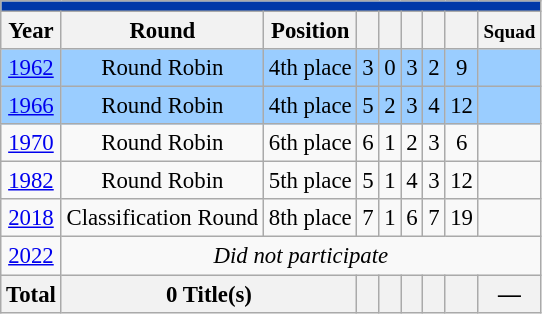<table class="wikitable" style="text-align: center; font-size:95%;">
<tr bgcolor=#9acdff>
<th colspan=9 style="background:#0038A8; color:#FFFFFF;"><a href='#'></a></th>
</tr>
<tr>
<th>Year</th>
<th>Round</th>
<th>Position</th>
<th></th>
<th></th>
<th></th>
<th></th>
<th></th>
<th><small>Squad</small></th>
</tr>
<tr bgcolor=#9acdff>
<td> <a href='#'>1962</a></td>
<td>Round Robin</td>
<td>4th place</td>
<td>3</td>
<td>0</td>
<td>3</td>
<td>2</td>
<td>9</td>
<td></td>
</tr>
<tr bgcolor=#9acdff>
<td> <a href='#'>1966</a></td>
<td>Round Robin</td>
<td>4th place</td>
<td>5</td>
<td>2</td>
<td>3</td>
<td>4</td>
<td>12</td>
<td></td>
</tr>
<tr>
<td> <a href='#'>1970</a></td>
<td>Round Robin</td>
<td>6th place</td>
<td>6</td>
<td>1</td>
<td>2</td>
<td>3</td>
<td>6</td>
<td></td>
</tr>
<tr>
<td> <a href='#'>1982</a></td>
<td>Round Robin</td>
<td>5th place</td>
<td>5</td>
<td>1</td>
<td>4</td>
<td>3</td>
<td>12</td>
<td></td>
</tr>
<tr>
<td> <a href='#'>2018</a></td>
<td>Classification Round</td>
<td>8th place</td>
<td>7</td>
<td>1</td>
<td>6</td>
<td>7</td>
<td>19</td>
<td></td>
</tr>
<tr>
<td> <a href='#'>2022</a></td>
<td colspan=8><em>Did not participate</em></td>
</tr>
<tr>
<th>Total</th>
<th colspan="2">0 Title(s)</th>
<th></th>
<th></th>
<th></th>
<th></th>
<th></th>
<th>—</th>
</tr>
</table>
